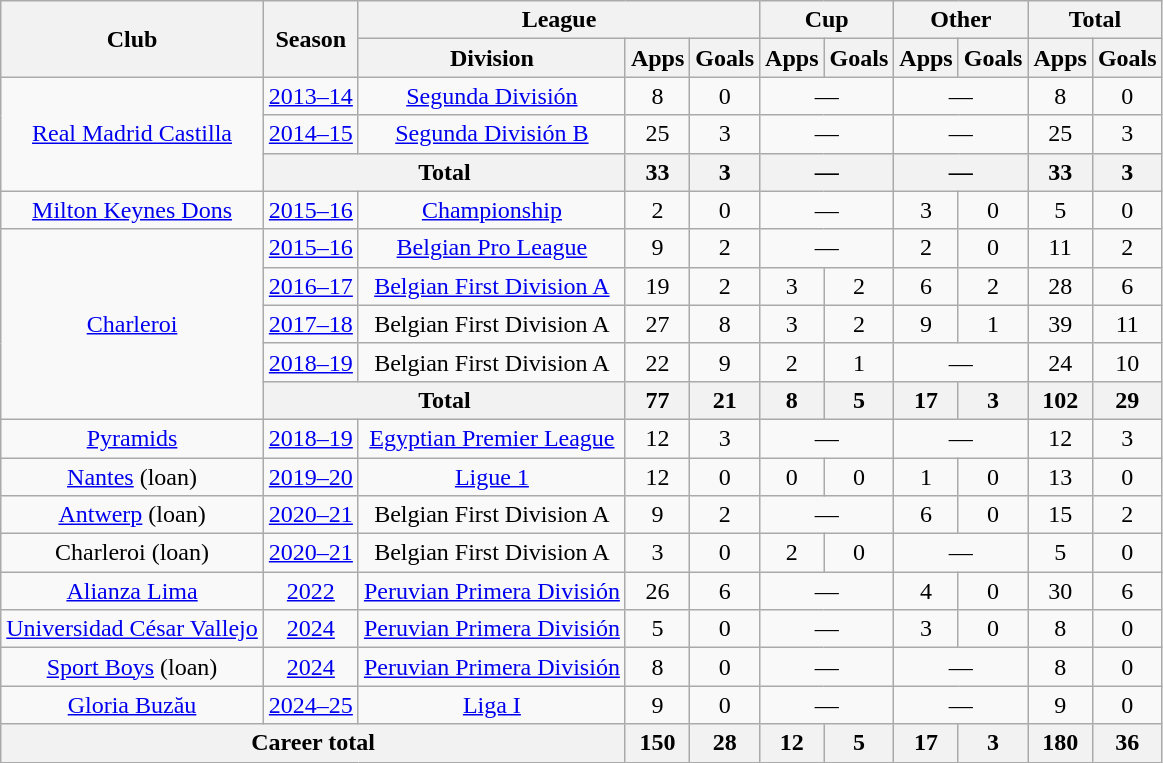<table class="wikitable" style="text-align:center">
<tr>
<th rowspan="2">Club</th>
<th rowspan="2">Season</th>
<th colspan="3">League</th>
<th colspan="2">Cup</th>
<th colspan="2">Other</th>
<th colspan="2">Total</th>
</tr>
<tr>
<th>Division</th>
<th>Apps</th>
<th>Goals</th>
<th>Apps</th>
<th>Goals</th>
<th>Apps</th>
<th>Goals</th>
<th>Apps</th>
<th>Goals</th>
</tr>
<tr>
<td rowspan="3"><a href='#'>Real Madrid Castilla</a></td>
<td><a href='#'>2013–14</a></td>
<td><a href='#'>Segunda División</a></td>
<td>8</td>
<td>0</td>
<td colspan="2">—</td>
<td colspan="2">—</td>
<td>8</td>
<td>0</td>
</tr>
<tr>
<td><a href='#'>2014–15</a></td>
<td><a href='#'>Segunda División B</a></td>
<td>25</td>
<td>3</td>
<td colspan="2">—</td>
<td colspan="2">—</td>
<td>25</td>
<td>3</td>
</tr>
<tr>
<th colspan="2">Total</th>
<th>33</th>
<th>3</th>
<th colspan="2">—</th>
<th colspan="2">—</th>
<th>33</th>
<th>3</th>
</tr>
<tr>
<td><a href='#'>Milton Keynes Dons</a></td>
<td><a href='#'>2015–16</a></td>
<td><a href='#'>Championship</a></td>
<td>2</td>
<td>0</td>
<td colspan="2">—</td>
<td>3</td>
<td>0</td>
<td>5</td>
<td>0</td>
</tr>
<tr>
<td rowspan="5"><a href='#'>Charleroi</a></td>
<td><a href='#'>2015–16</a></td>
<td><a href='#'>Belgian Pro League</a></td>
<td>9</td>
<td>2</td>
<td colspan="2">—</td>
<td>2</td>
<td>0</td>
<td>11</td>
<td>2</td>
</tr>
<tr>
<td><a href='#'>2016–17</a></td>
<td><a href='#'>Belgian First Division A</a></td>
<td>19</td>
<td>2</td>
<td>3</td>
<td>2</td>
<td>6</td>
<td>2</td>
<td>28</td>
<td>6</td>
</tr>
<tr>
<td><a href='#'>2017–18</a></td>
<td>Belgian First Division A</td>
<td>27</td>
<td>8</td>
<td>3</td>
<td>2</td>
<td>9</td>
<td>1</td>
<td>39</td>
<td>11</td>
</tr>
<tr>
<td><a href='#'>2018–19</a></td>
<td>Belgian First Division A</td>
<td>22</td>
<td>9</td>
<td>2</td>
<td>1</td>
<td colspan="2">—</td>
<td>24</td>
<td>10</td>
</tr>
<tr>
<th colspan="2">Total</th>
<th>77</th>
<th>21</th>
<th>8</th>
<th>5</th>
<th>17</th>
<th>3</th>
<th>102</th>
<th>29</th>
</tr>
<tr>
<td><a href='#'>Pyramids</a></td>
<td><a href='#'>2018–19</a></td>
<td><a href='#'>Egyptian Premier League</a></td>
<td>12</td>
<td>3</td>
<td colspan="2">—</td>
<td colspan="2">—</td>
<td>12</td>
<td>3</td>
</tr>
<tr>
<td><a href='#'>Nantes</a> (loan)</td>
<td><a href='#'>2019–20</a></td>
<td><a href='#'>Ligue 1</a></td>
<td>12</td>
<td>0</td>
<td>0</td>
<td>0</td>
<td>1</td>
<td>0</td>
<td>13</td>
<td>0</td>
</tr>
<tr>
<td><a href='#'>Antwerp</a> (loan)</td>
<td><a href='#'>2020–21</a></td>
<td>Belgian First Division A</td>
<td>9</td>
<td>2</td>
<td colspan="2">—</td>
<td>6</td>
<td>0</td>
<td>15</td>
<td>2</td>
</tr>
<tr>
<td>Charleroi (loan)</td>
<td><a href='#'>2020–21</a></td>
<td>Belgian First Division A</td>
<td>3</td>
<td>0</td>
<td>2</td>
<td>0</td>
<td colspan="2">—</td>
<td>5</td>
<td>0</td>
</tr>
<tr>
<td><a href='#'>Alianza Lima</a></td>
<td><a href='#'>2022</a></td>
<td><a href='#'>Peruvian Primera División</a></td>
<td>26</td>
<td>6</td>
<td colspan="2">—</td>
<td>4</td>
<td>0</td>
<td>30</td>
<td>6</td>
</tr>
<tr>
<td><a href='#'>Universidad César Vallejo</a></td>
<td><a href='#'>2024</a></td>
<td><a href='#'>Peruvian Primera División</a></td>
<td>5</td>
<td>0</td>
<td colspan="2">—</td>
<td>3</td>
<td>0</td>
<td>8</td>
<td>0</td>
</tr>
<tr>
<td><a href='#'>Sport Boys</a> (loan)</td>
<td><a href='#'>2024</a></td>
<td><a href='#'>Peruvian Primera División</a></td>
<td>8</td>
<td>0</td>
<td colspan="2">—</td>
<td colspan="2">—</td>
<td>8</td>
<td>0</td>
</tr>
<tr>
<td><a href='#'>Gloria Buzău</a></td>
<td><a href='#'>2024–25</a></td>
<td><a href='#'>Liga I</a></td>
<td>9</td>
<td>0</td>
<td colspan="2">—</td>
<td colspan="2">—</td>
<td>9</td>
<td>0</td>
</tr>
<tr>
<th colspan="3">Career total</th>
<th>150</th>
<th>28</th>
<th>12</th>
<th>5</th>
<th>17</th>
<th>3</th>
<th>180</th>
<th>36</th>
</tr>
</table>
